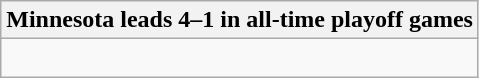<table class="wikitable collapsible collapsed">
<tr>
<th>Minnesota leads 4–1 in all-time playoff games</th>
</tr>
<tr>
<td><br>



</td>
</tr>
</table>
